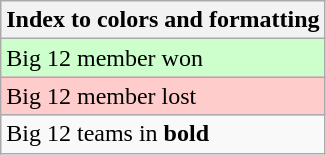<table class="wikitable">
<tr>
<th>Index to colors and formatting</th>
</tr>
<tr style="background:#cfc;">
<td>Big 12 member won</td>
</tr>
<tr style="background:#fcc;">
<td>Big 12 member lost</td>
</tr>
<tr>
<td>Big 12 teams in <strong>bold</strong></td>
</tr>
</table>
